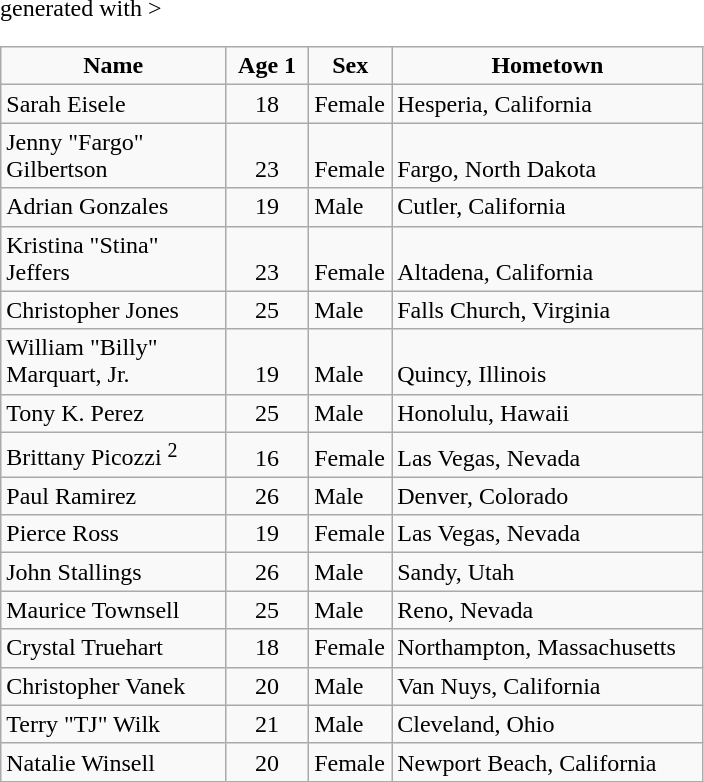<table class="wikitable" <hiddentext>generated with >
<tr style="font-weight:bold" align="center">
<td width="142.5" Height="12.75">Name</td>
<td width="48">Age 1</td>
<td width="48">Sex</td>
<td width="200.25">Hometown</td>
</tr>
<tr valign="bottom">
<td Height="12.75">Sarah Eisele</td>
<td align="center">18</td>
<td>Female</td>
<td>Hesperia, California</td>
</tr>
<tr valign="bottom">
<td Height="12.75">Jenny "Fargo" Gilbertson</td>
<td align="center">23</td>
<td>Female</td>
<td>Fargo, North Dakota</td>
</tr>
<tr valign="bottom">
<td Height="12.75">Adrian Gonzales</td>
<td align="center">19</td>
<td>Male</td>
<td>Cutler, California</td>
</tr>
<tr valign="bottom">
<td Height="12.75">Kristina "Stina" Jeffers</td>
<td align="center">23</td>
<td>Female</td>
<td>Altadena, California</td>
</tr>
<tr valign="bottom">
<td Height="12.75">Christopher Jones</td>
<td align="center">25</td>
<td>Male</td>
<td>Falls Church, Virginia</td>
</tr>
<tr valign="bottom">
<td Height="12.75">William "Billy" Marquart, Jr.</td>
<td align="center">19</td>
<td>Male</td>
<td>Quincy, Illinois</td>
</tr>
<tr valign="bottom">
<td Height="12.75">Tony K. Perez</td>
<td align="center">25</td>
<td>Male</td>
<td>Honolulu, Hawaii</td>
</tr>
<tr valign="bottom">
<td Height="12.75">Brittany Picozzi <span><sup>2</sup></span></td>
<td align="center">16</td>
<td>Female</td>
<td>Las Vegas, Nevada</td>
</tr>
<tr valign="bottom">
<td Height="12.75">Paul Ramirez</td>
<td align="center">26</td>
<td>Male</td>
<td>Denver, Colorado</td>
</tr>
<tr valign="bottom">
<td Height="12.75">Pierce Ross</td>
<td align="center">19</td>
<td>Female</td>
<td>Las Vegas, Nevada</td>
</tr>
<tr valign="bottom">
<td Height="12.75">John Stallings</td>
<td align="center">26</td>
<td>Male</td>
<td>Sandy, Utah</td>
</tr>
<tr valign="bottom">
<td Height="12.75">Maurice Townsell</td>
<td align="center">25</td>
<td>Male</td>
<td>Reno, Nevada</td>
</tr>
<tr valign="bottom">
<td Height="12.75">Crystal Truehart</td>
<td align="center">18</td>
<td>Female</td>
<td>Northampton, Massachusetts</td>
</tr>
<tr valign="bottom">
<td Height="12.75">Christopher Vanek</td>
<td align="center">20</td>
<td>Male</td>
<td>Van Nuys, California</td>
</tr>
<tr valign="bottom">
<td Height="12.75">Terry "TJ" Wilk</td>
<td align="center">21</td>
<td>Male</td>
<td>Cleveland, Ohio</td>
</tr>
<tr valign="bottom">
<td Height="12.75">Natalie Winsell</td>
<td align="center">20</td>
<td>Female</td>
<td>Newport Beach, California</td>
</tr>
</table>
